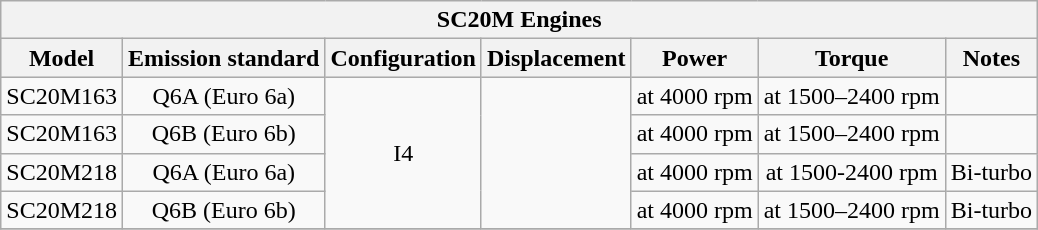<table class="wikitable" style="text-align:center; font-size:100%;">
<tr>
<th colspan=8>SC20M Engines</th>
</tr>
<tr style="background:#dcdcdc; text-align:center; vertical-align:middle;">
<th>Model</th>
<th>Emission standard</th>
<th>Configuration</th>
<th>Displacement</th>
<th>Power</th>
<th>Torque</th>
<th>Notes</th>
</tr>
<tr>
<td>SC20M163</td>
<td>Q6A (Euro 6a)</td>
<td rowspan="4">I4</td>
<td rowspan="4"></td>
<td> at 4000 rpm</td>
<td> at 1500–2400 rpm</td>
<td></td>
</tr>
<tr>
<td>SC20M163</td>
<td>Q6B (Euro 6b)</td>
<td> at 4000 rpm</td>
<td> at 1500–2400 rpm</td>
<td></td>
</tr>
<tr>
<td>SC20M218</td>
<td>Q6A (Euro 6a)</td>
<td> at 4000 rpm</td>
<td> at 1500-2400 rpm</td>
<td>Bi-turbo</td>
</tr>
<tr>
<td>SC20M218</td>
<td>Q6B (Euro 6b)</td>
<td> at 4000 rpm</td>
<td> at 1500–2400 rpm</td>
<td>Bi-turbo</td>
</tr>
<tr>
</tr>
</table>
